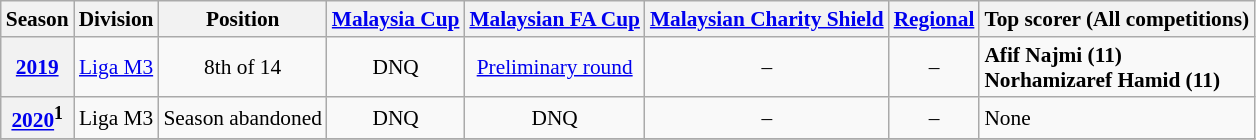<table class="wikitable" style="font-size:89%;">
<tr>
<th>Season</th>
<th>Division</th>
<th>Position</th>
<th><a href='#'>Malaysia Cup</a></th>
<th><a href='#'>Malaysian FA Cup</a></th>
<th><a href='#'>Malaysian Charity Shield</a></th>
<th><a href='#'>Regional</a></th>
<th>Top scorer (All competitions)</th>
</tr>
<tr>
<th style="text-align:center;"><a href='#'>2019</a></th>
<td style="text-align:center;"><a href='#'>Liga M3</a></td>
<td style="text-align:center;">8th of 14</td>
<td style="text-align:center;">DNQ</td>
<td style="text-align:center;"><a href='#'>Preliminary round</a></td>
<td style="text-align:center;">–</td>
<td style="text-align:center;">–</td>
<td><strong> Afif Najmi (11) <br>  Norhamizaref Hamid  (11)</strong></td>
</tr>
<tr>
<th style="text-align:center;"><a href='#'>2020</a><sup>1</sup></th>
<td style="text-align:center;">Liga M3</td>
<td style="text-align:center;">Season abandoned</td>
<td style="text-align:center;">DNQ</td>
<td style="text-align:center;">DNQ</td>
<td style="text-align:center;">–</td>
<td style="text-align:center;">–</td>
<td>None</td>
</tr>
<tr>
</tr>
</table>
